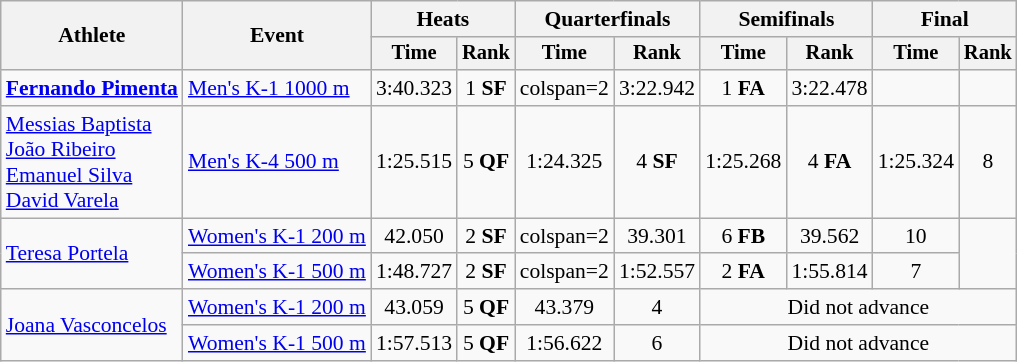<table class=wikitable style="font-size:90%">
<tr>
<th rowspan="2">Athlete</th>
<th rowspan="2">Event</th>
<th colspan=2>Heats</th>
<th colspan=2>Quarterfinals</th>
<th colspan=2>Semifinals</th>
<th colspan=2>Final</th>
</tr>
<tr style="font-size:95%">
<th>Time</th>
<th>Rank</th>
<th>Time</th>
<th>Rank</th>
<th>Time</th>
<th>Rank</th>
<th>Time</th>
<th>Rank</th>
</tr>
<tr align=center>
<td align=left><strong><a href='#'>Fernando Pimenta</a></strong></td>
<td align=left><a href='#'>Men's K-1 1000 m</a></td>
<td>3:40.323</td>
<td>1 <strong>SF</strong></td>
<td>colspan=2 </td>
<td>3:22.942</td>
<td>1 <strong>FA</strong></td>
<td>3:22.478</td>
<td></td>
</tr>
<tr align=center>
<td align=left><a href='#'>Messias Baptista</a><br><a href='#'>João Ribeiro</a><br><a href='#'>Emanuel Silva</a><br><a href='#'>David Varela</a></td>
<td align=left><a href='#'>Men's K-4 500 m</a></td>
<td>1:25.515</td>
<td>5 <strong>QF</strong></td>
<td>1:24.325</td>
<td>4 <strong>SF</strong></td>
<td>1:25.268</td>
<td>4 <strong>FA</strong></td>
<td>1:25.324</td>
<td>8</td>
</tr>
<tr align=center>
<td align=left rowspan=2><a href='#'>Teresa Portela</a></td>
<td align=left><a href='#'>Women's K-1 200 m</a></td>
<td>42.050</td>
<td>2 <strong>SF</strong></td>
<td>colspan=2 </td>
<td>39.301</td>
<td>6 <strong>FB</strong></td>
<td>39.562</td>
<td>10</td>
</tr>
<tr align=center>
<td align=left><a href='#'>Women's K-1 500 m</a></td>
<td>1:48.727</td>
<td>2 <strong>SF</strong></td>
<td>colspan=2 </td>
<td>1:52.557</td>
<td>2 <strong>FA</strong></td>
<td>1:55.814</td>
<td>7</td>
</tr>
<tr align=center>
<td align=left rowspan=2><a href='#'>Joana Vasconcelos</a></td>
<td align=left><a href='#'>Women's K-1 200 m</a></td>
<td>43.059</td>
<td>5 <strong>QF</strong></td>
<td>43.379</td>
<td>4</td>
<td colspan=4>Did not advance</td>
</tr>
<tr align=center>
<td align=left><a href='#'>Women's K-1 500 m</a></td>
<td>1:57.513</td>
<td>5 <strong>QF</strong></td>
<td>1:56.622</td>
<td>6</td>
<td colspan=4>Did not advance</td>
</tr>
</table>
